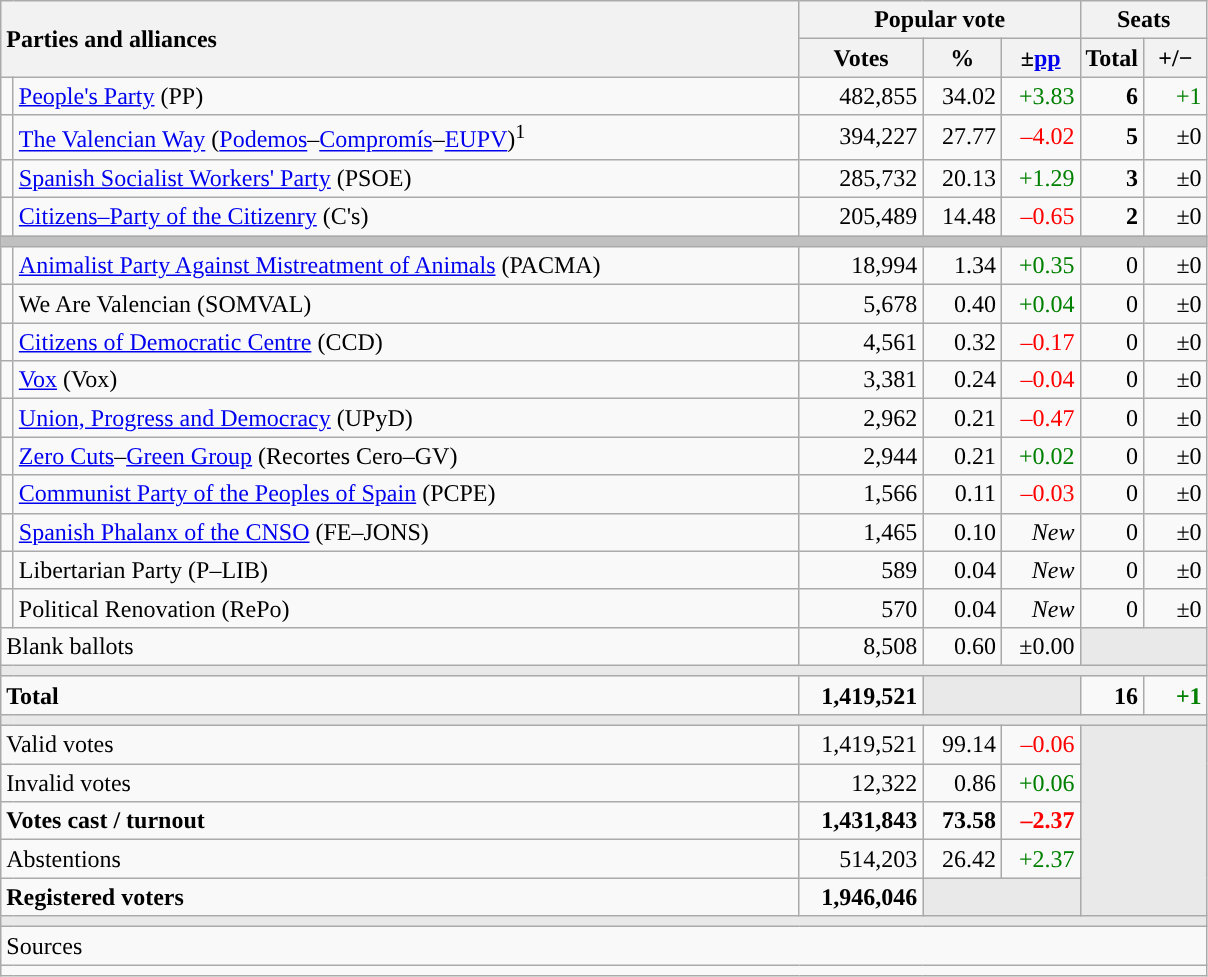<table class="wikitable" style="text-align:right;">
<tr>
<th style="text-align:left;" rowspan="2" colspan="2" width="525">Parties and alliances</th>
<th colspan="3">Popular vote</th>
<th colspan="2">Seats</th>
</tr>
<tr>
<th width="75">Votes</th>
<th width="45">%</th>
<th width="45">±<a href='#'>pp</a></th>
<th width="35">Total</th>
<th width="35">+/−</th>
</tr>
<tr>
<td width="1" style="color:inherit;background:"></td>
<td align="left"><a href='#'>People's Party</a> (PP)</td>
<td>482,855</td>
<td>34.02</td>
<td style="color:green;">+3.83</td>
<td><strong>6</strong></td>
<td style="color:green;">+1</td>
</tr>
<tr>
<td style="color:inherit;background:"></td>
<td align="left"><a href='#'>The Valencian Way</a> (<a href='#'>Podemos</a>–<a href='#'>Compromís</a>–<a href='#'>EUPV</a>)<sup>1</sup></td>
<td>394,227</td>
<td>27.77</td>
<td style="color:red;">–4.02</td>
<td><strong>5</strong></td>
<td>±0</td>
</tr>
<tr>
<td style="color:inherit;background:"></td>
<td align="left"><a href='#'>Spanish Socialist Workers' Party</a> (PSOE)</td>
<td>285,732</td>
<td>20.13</td>
<td style="color:green;">+1.29</td>
<td><strong>3</strong></td>
<td>±0</td>
</tr>
<tr>
<td style="color:inherit;background:"></td>
<td align="left"><a href='#'>Citizens–Party of the Citizenry</a> (C's)</td>
<td>205,489</td>
<td>14.48</td>
<td style="color:red;">–0.65</td>
<td><strong>2</strong></td>
<td>±0</td>
</tr>
<tr>
<td colspan="7" bgcolor="#C0C0C0"></td>
</tr>
<tr>
<td style="color:inherit;background:"></td>
<td align="left"><a href='#'>Animalist Party Against Mistreatment of Animals</a> (PACMA)</td>
<td>18,994</td>
<td>1.34</td>
<td style="color:green;">+0.35</td>
<td>0</td>
<td>±0</td>
</tr>
<tr>
<td style="color:inherit;background:"></td>
<td align="left">We Are Valencian (SOMVAL)</td>
<td>5,678</td>
<td>0.40</td>
<td style="color:green;">+0.04</td>
<td>0</td>
<td>±0</td>
</tr>
<tr>
<td style="color:inherit;background:"></td>
<td align="left"><a href='#'>Citizens of Democratic Centre</a> (CCD)</td>
<td>4,561</td>
<td>0.32</td>
<td style="color:red;">–0.17</td>
<td>0</td>
<td>±0</td>
</tr>
<tr>
<td style="color:inherit;background:"></td>
<td align="left"><a href='#'>Vox</a> (Vox)</td>
<td>3,381</td>
<td>0.24</td>
<td style="color:red;">–0.04</td>
<td>0</td>
<td>±0</td>
</tr>
<tr>
<td style="color:inherit;background:"></td>
<td align="left"><a href='#'>Union, Progress and Democracy</a> (UPyD)</td>
<td>2,962</td>
<td>0.21</td>
<td style="color:red;">–0.47</td>
<td>0</td>
<td>±0</td>
</tr>
<tr>
<td style="color:inherit;background:"></td>
<td align="left"><a href='#'>Zero Cuts</a>–<a href='#'>Green Group</a> (Recortes Cero–GV)</td>
<td>2,944</td>
<td>0.21</td>
<td style="color:green;">+0.02</td>
<td>0</td>
<td>±0</td>
</tr>
<tr>
<td style="color:inherit;background:"></td>
<td align="left"><a href='#'>Communist Party of the Peoples of Spain</a> (PCPE)</td>
<td>1,566</td>
<td>0.11</td>
<td style="color:red;">–0.03</td>
<td>0</td>
<td>±0</td>
</tr>
<tr>
<td style="color:inherit;background:"></td>
<td align="left"><a href='#'>Spanish Phalanx of the CNSO</a> (FE–JONS)</td>
<td>1,465</td>
<td>0.10</td>
<td><em>New</em></td>
<td>0</td>
<td>±0</td>
</tr>
<tr>
<td style="color:inherit;background:"></td>
<td align="left">Libertarian Party (P–LIB)</td>
<td>589</td>
<td>0.04</td>
<td><em>New</em></td>
<td>0</td>
<td>±0</td>
</tr>
<tr>
<td style="color:inherit;background:"></td>
<td align="left">Political Renovation (RePo)</td>
<td>570</td>
<td>0.04</td>
<td><em>New</em></td>
<td>0</td>
<td>±0</td>
</tr>
<tr>
<td align="left" colspan="2">Blank ballots</td>
<td>8,508</td>
<td>0.60</td>
<td>±0.00</td>
<td bgcolor="#E9E9E9" colspan="2"></td>
</tr>
<tr>
<td colspan="7" bgcolor="#E9E9E9"></td>
</tr>
<tr style="font-weight:bold;">
<td align="left" colspan="2">Total</td>
<td>1,419,521</td>
<td bgcolor="#E9E9E9" colspan="2"></td>
<td>16</td>
<td style="color:green;">+1</td>
</tr>
<tr>
<td colspan="7" bgcolor="#E9E9E9"></td>
</tr>
<tr>
<td align="left" colspan="2">Valid votes</td>
<td>1,419,521</td>
<td>99.14</td>
<td style="color:red;">–0.06</td>
<td bgcolor="#E9E9E9" colspan="2" rowspan="5"></td>
</tr>
<tr>
<td align="left" colspan="2">Invalid votes</td>
<td>12,322</td>
<td>0.86</td>
<td style="color:green;">+0.06</td>
</tr>
<tr style="font-weight:bold;">
<td align="left" colspan="2">Votes cast / turnout</td>
<td>1,431,843</td>
<td>73.58</td>
<td style="color:red;">–2.37</td>
</tr>
<tr>
<td align="left" colspan="2">Abstentions</td>
<td>514,203</td>
<td>26.42</td>
<td style="color:green;">+2.37</td>
</tr>
<tr style="font-weight:bold;">
<td align="left" colspan="2">Registered voters</td>
<td>1,946,046</td>
<td bgcolor="#E9E9E9" colspan="2"></td>
</tr>
<tr>
<td colspan="7" bgcolor="#E9E9E9"></td>
</tr>
<tr>
<td align="left" colspan="7">Sources</td>
</tr>
<tr>
<td colspan="7" style="text-align:left; max-width:790px;"></td>
</tr>
</table>
